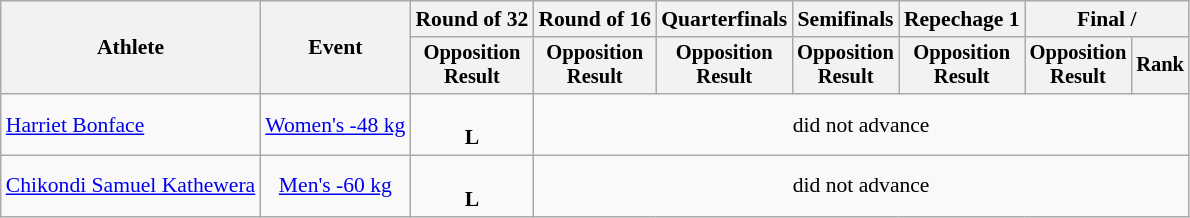<table class="wikitable" style="font-size:90%">
<tr>
<th rowspan="2">Athlete</th>
<th rowspan="2">Event</th>
<th>Round of 32</th>
<th>Round of 16</th>
<th>Quarterfinals</th>
<th>Semifinals</th>
<th>Repechage 1</th>
<th colspan=2>Final / </th>
</tr>
<tr style="font-size:95%">
<th>Opposition<br>Result</th>
<th>Opposition<br>Result</th>
<th>Opposition<br>Result</th>
<th>Opposition<br>Result</th>
<th>Opposition<br>Result</th>
<th>Opposition<br>Result</th>
<th>Rank</th>
</tr>
<tr align=center>
<td align=left><a href='#'>Harriet Bonface</a></td>
<td><a href='#'>Women's -48 kg</a></td>
<td><br><strong>L</strong></td>
<td colspan=6>did not advance</td>
</tr>
<tr align=center>
<td align=left><a href='#'>Chikondi Samuel Kathewera</a></td>
<td><a href='#'>Men's -60 kg</a></td>
<td><br><strong>L</strong></td>
<td colspan=6>did not advance</td>
</tr>
</table>
